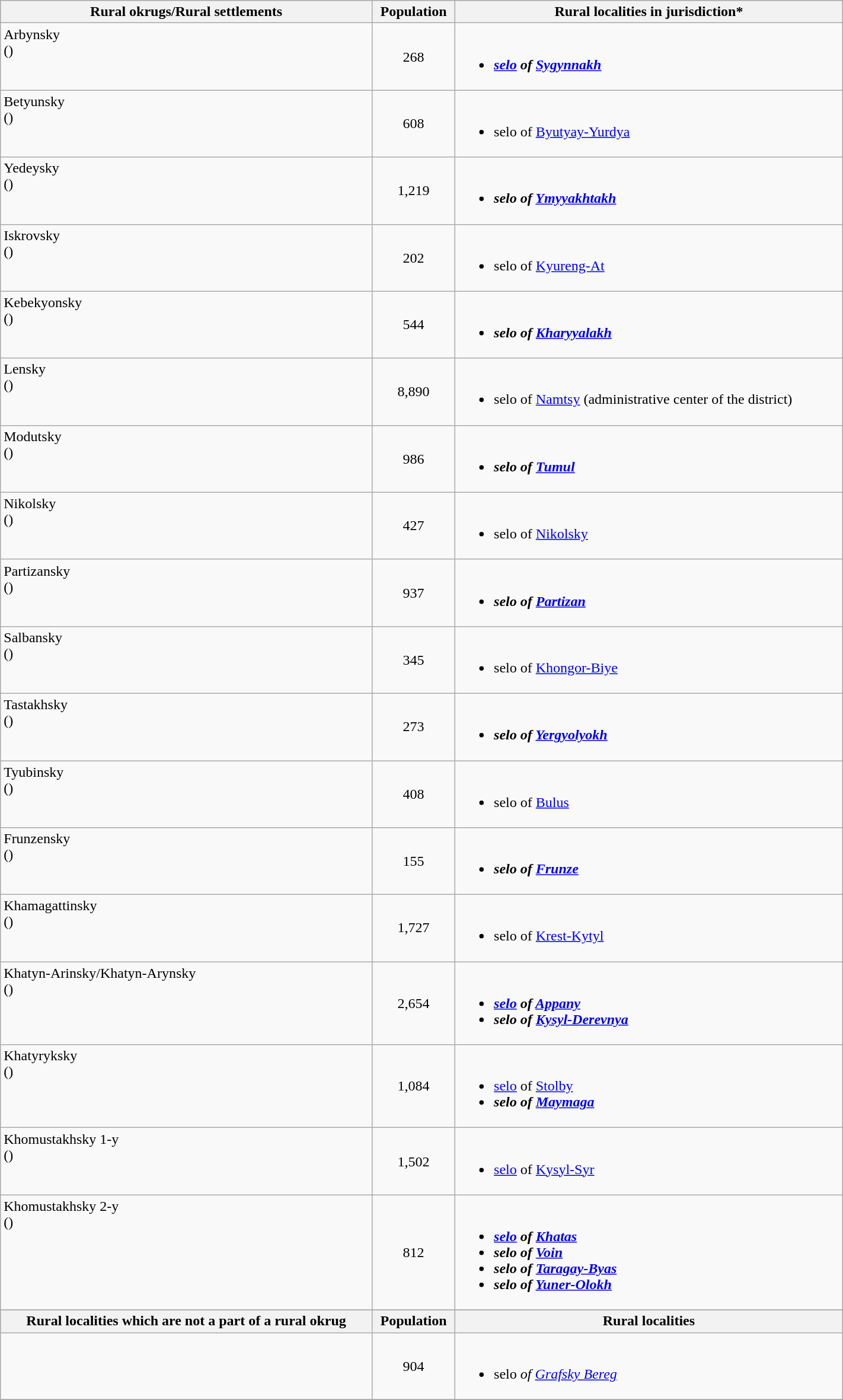<table class="wikitable" style="width:75%">
<tr bgcolor="#CCCCFF" align="left">
<th>Rural okrugs/Rural settlements</th>
<th>Population</th>
<th>Rural localities in jurisdiction*</th>
</tr>
<tr>
<td valign="top">Arbynsky<br>()</td>
<td align="center">268</td>
<td><br><ul><li><strong><em><a href='#'>selo</a><em> of <a href='#'>Sygynnakh</a><strong></li></ul></td>
</tr>
<tr>
<td valign="top">Betyunsky<br>()</td>
<td align="center">608</td>
<td><br><ul><li></em></strong>selo</em> of <a href='#'>Byutyay-Yurdya</a></strong></li></ul></td>
</tr>
<tr>
<td valign="top">Yedeysky<br>()</td>
<td align="center">1,219</td>
<td><br><ul><li><strong><em>selo<em> of <a href='#'>Ymyyakhtakh</a><strong></li></ul></td>
</tr>
<tr>
<td valign="top">Iskrovsky<br>()</td>
<td align="center">202</td>
<td><br><ul><li></em></strong>selo</em> of <a href='#'>Kyureng-At</a></strong></li></ul></td>
</tr>
<tr>
<td valign="top">Kebekyonsky<br>()</td>
<td align="center">544</td>
<td><br><ul><li><strong><em>selo<em> of <a href='#'>Kharyyalakh</a><strong></li></ul></td>
</tr>
<tr>
<td valign="top">Lensky<br>()</td>
<td align="center">8,890</td>
<td><br><ul><li></em></strong>selo</em> of <a href='#'>Namtsy</a></strong> (administrative center of the district)</li></ul></td>
</tr>
<tr>
<td valign="top">Modutsky<br>()</td>
<td align="center">986</td>
<td><br><ul><li><strong><em>selo<em> of <a href='#'>Tumul</a><strong></li></ul></td>
</tr>
<tr>
<td valign="top">Nikolsky<br>()</td>
<td align="center">427</td>
<td><br><ul><li></em></strong>selo</em> of <a href='#'>Nikolsky</a></strong></li></ul></td>
</tr>
<tr>
<td valign="top">Partizansky<br>()</td>
<td align="center">937</td>
<td><br><ul><li><strong><em>selo<em> of <a href='#'>Partizan</a><strong></li></ul></td>
</tr>
<tr>
<td valign="top">Salbansky<br>()</td>
<td align="center">345</td>
<td><br><ul><li></em></strong>selo</em> of <a href='#'>Khongor-Biye</a></strong></li></ul></td>
</tr>
<tr>
<td valign="top">Tastakhsky<br>()</td>
<td align="center">273</td>
<td><br><ul><li><strong><em>selo<em> of <a href='#'>Yergyolyokh</a><strong></li></ul></td>
</tr>
<tr>
<td valign="top">Tyubinsky<br>()</td>
<td align="center">408</td>
<td><br><ul><li></em></strong>selo</em> of <a href='#'>Bulus</a></strong></li></ul></td>
</tr>
<tr>
<td valign="top">Frunzensky<br>()</td>
<td align="center">155</td>
<td><br><ul><li><strong><em>selo<em> of <a href='#'>Frunze</a><strong></li></ul></td>
</tr>
<tr>
<td valign="top">Khamagattinsky<br>()</td>
<td align="center">1,727</td>
<td><br><ul><li></em></strong>selo</em> of <a href='#'>Krest-Kytyl</a></strong></li></ul></td>
</tr>
<tr>
<td valign="top">Khatyn-Arinsky/Khatyn-Arynsky<br>()</td>
<td align="center">2,654</td>
<td><br><ul><li><strong><em><a href='#'>selo</a><em> of <a href='#'>Appany</a><strong></li><li></em>selo<em> of <a href='#'>Kysyl-Derevnya</a></li></ul></td>
</tr>
<tr>
<td valign="top">Khatyryksky<br>()</td>
<td align="center">1,084</td>
<td><br><ul><li></em></strong><a href='#'>selo</a></em> of <a href='#'>Stolby</a></strong></li><li><strong><em>selo<em> of <a href='#'>Maymaga</a><strong><br></li></ul></td>
</tr>
<tr>
<td valign="top">Khomustakhsky 1-y<br>()</td>
<td align="center">1,502</td>
<td><br><ul><li></em></strong><a href='#'>selo</a></em> of <a href='#'>Kysyl-Syr</a></strong></li></ul></td>
</tr>
<tr>
<td valign="top">Khomustakhsky 2-y<br>()</td>
<td align="center">812</td>
<td><br><ul><li><strong><em><a href='#'>selo</a><em> of <a href='#'>Khatas</a><strong></li><li></em>selo<em> of <a href='#'>Voin</a></li><li></em>selo<em> of <a href='#'>Taragay-Byas</a></li><li></em>selo<em> of <a href='#'>Yuner-Olokh</a></li></ul></td>
</tr>
<tr>
</tr>
<tr bgcolor="#CCCCFF" align="left">
<th>Rural localities which are not a part of a rural okrug</th>
<th>Population</th>
<th>Rural localities</th>
</tr>
<tr>
<td></td>
<td align="center">904</td>
<td><br><ul><li></em>selo<em> of <a href='#'>Grafsky Bereg</a><br></li></ul></td>
</tr>
<tr>
</tr>
</table>
